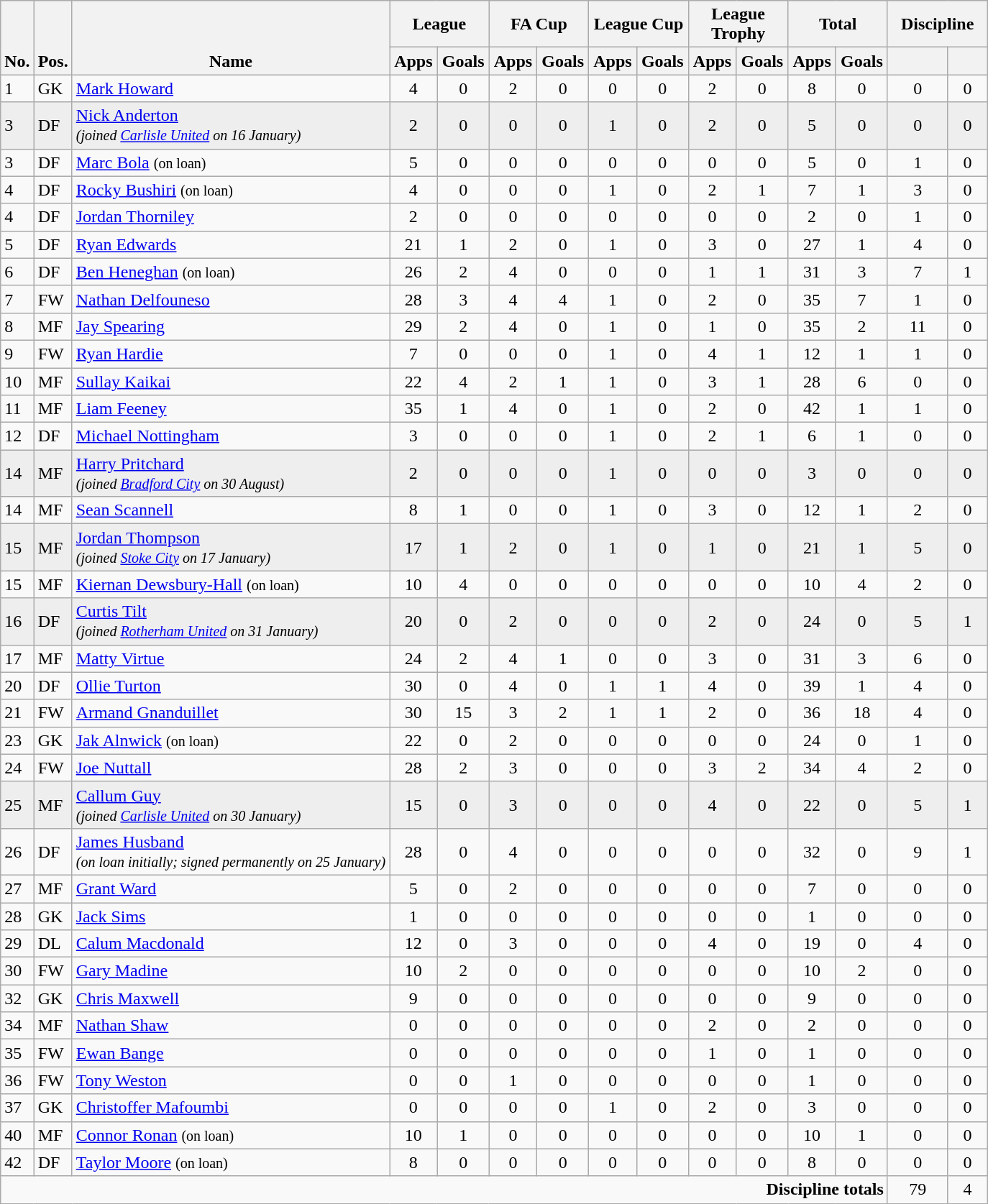<table class="wikitable" style="text-align:center">
<tr>
<th rowspan="2" valign="bottom">No.</th>
<th rowspan="2" valign="bottom">Pos.</th>
<th rowspan="2" valign="bottom">Name</th>
<th colspan="2" width="85">League</th>
<th colspan="2" width="85">FA Cup</th>
<th colspan="2" width="85">League Cup</th>
<th colspan="2" width="85">League Trophy</th>
<th colspan="2" width="85">Total</th>
<th colspan="2" width="85">Discipline</th>
</tr>
<tr>
<th>Apps</th>
<th>Goals</th>
<th>Apps</th>
<th>Goals</th>
<th>Apps</th>
<th>Goals</th>
<th>Apps</th>
<th>Goals</th>
<th>Apps</th>
<th>Goals</th>
<th></th>
<th></th>
</tr>
<tr>
<td align="left">1</td>
<td align="left">GK</td>
<td align="left"> <a href='#'>Mark Howard</a></td>
<td>4</td>
<td>0</td>
<td>2</td>
<td>0</td>
<td>0</td>
<td>0</td>
<td>2</td>
<td>0</td>
<td>8</td>
<td>0</td>
<td>0</td>
<td>0</td>
</tr>
<tr bgcolor=#eeeeee>
<td align="left">3</td>
<td align="left">DF</td>
<td align="left"> <a href='#'>Nick Anderton</a><br><small><em>(joined <a href='#'>Carlisle United</a> on 16 January)</em></small></td>
<td>2</td>
<td>0</td>
<td>0</td>
<td>0</td>
<td>1</td>
<td>0</td>
<td>2</td>
<td>0</td>
<td>5</td>
<td>0</td>
<td>0</td>
<td>0</td>
</tr>
<tr>
<td align="left">3</td>
<td align="left">DF</td>
<td align="left"> <a href='#'>Marc Bola</a> <small>(on loan)</small></td>
<td>5</td>
<td>0</td>
<td>0</td>
<td>0</td>
<td>0</td>
<td>0</td>
<td>0</td>
<td>0</td>
<td>5</td>
<td>0</td>
<td>1</td>
<td>0</td>
</tr>
<tr>
<td align="left">4</td>
<td align="left">DF</td>
<td align="left"> <a href='#'>Rocky Bushiri</a> <small>(on loan)</small></td>
<td>4</td>
<td>0</td>
<td>0</td>
<td>0</td>
<td>1</td>
<td>0</td>
<td>2</td>
<td>1</td>
<td>7</td>
<td>1</td>
<td>3</td>
<td>0</td>
</tr>
<tr>
<td align="left">4</td>
<td align="left">DF</td>
<td align="left"> <a href='#'>Jordan Thorniley</a></td>
<td>2</td>
<td>0</td>
<td>0</td>
<td>0</td>
<td>0</td>
<td>0</td>
<td>0</td>
<td>0</td>
<td>2</td>
<td>0</td>
<td>1</td>
<td>0</td>
</tr>
<tr>
<td align="left">5</td>
<td align="left">DF</td>
<td align="left"> <a href='#'>Ryan Edwards</a></td>
<td>21</td>
<td>1</td>
<td>2</td>
<td>0</td>
<td>1</td>
<td>0</td>
<td>3</td>
<td>0</td>
<td>27</td>
<td>1</td>
<td>4</td>
<td>0</td>
</tr>
<tr>
<td align="left">6</td>
<td align="left">DF</td>
<td align="left"> <a href='#'>Ben Heneghan</a> <small>(on loan)</small></td>
<td>26</td>
<td>2</td>
<td>4</td>
<td>0</td>
<td>0</td>
<td>0</td>
<td>1</td>
<td>1</td>
<td>31</td>
<td>3</td>
<td>7</td>
<td>1</td>
</tr>
<tr>
<td align="left">7</td>
<td align="left">FW</td>
<td align="left"> <a href='#'>Nathan Delfouneso</a></td>
<td>28</td>
<td>3</td>
<td>4</td>
<td>4</td>
<td>1</td>
<td>0</td>
<td>2</td>
<td>0</td>
<td>35</td>
<td>7</td>
<td>1</td>
<td>0</td>
</tr>
<tr>
<td align="left">8</td>
<td align="left">MF</td>
<td align="left"> <a href='#'>Jay Spearing</a></td>
<td>29</td>
<td>2</td>
<td>4</td>
<td>0</td>
<td>1</td>
<td>0</td>
<td>1</td>
<td>0</td>
<td>35</td>
<td>2</td>
<td>11</td>
<td>0</td>
</tr>
<tr>
<td align="left">9</td>
<td align="left">FW</td>
<td align="left"> <a href='#'>Ryan Hardie</a></td>
<td>7</td>
<td>0</td>
<td>0</td>
<td>0</td>
<td>1</td>
<td>0</td>
<td>4</td>
<td>1</td>
<td>12</td>
<td>1</td>
<td>1</td>
<td>0</td>
</tr>
<tr>
<td align="left">10</td>
<td align="left">MF</td>
<td align="left"> <a href='#'>Sullay Kaikai</a></td>
<td>22</td>
<td>4</td>
<td>2</td>
<td>1</td>
<td>1</td>
<td>0</td>
<td>3</td>
<td>1</td>
<td>28</td>
<td>6</td>
<td>0</td>
<td>0</td>
</tr>
<tr>
<td align="left">11</td>
<td align="left">MF</td>
<td align="left"> <a href='#'>Liam Feeney</a></td>
<td>35</td>
<td>1</td>
<td>4</td>
<td>0</td>
<td>1</td>
<td>0</td>
<td>2</td>
<td>0</td>
<td>42</td>
<td>1</td>
<td>1</td>
<td>0</td>
</tr>
<tr>
<td align="left">12</td>
<td align="left">DF</td>
<td align="left"> <a href='#'>Michael Nottingham</a></td>
<td>3</td>
<td>0</td>
<td>0</td>
<td>0</td>
<td>1</td>
<td>0</td>
<td>2</td>
<td>1</td>
<td>6</td>
<td>1</td>
<td>0</td>
<td>0</td>
</tr>
<tr bgcolor=#eeeeee>
<td align="left">14</td>
<td align="left">MF</td>
<td align="left"> <a href='#'>Harry Pritchard</a><br><small><em>(joined <a href='#'>Bradford City</a> on 30 August)</em></small></td>
<td>2</td>
<td>0</td>
<td>0</td>
<td>0</td>
<td>1</td>
<td>0</td>
<td>0</td>
<td>0</td>
<td>3</td>
<td>0</td>
<td>0</td>
<td>0</td>
</tr>
<tr>
<td align="left">14</td>
<td align="left">MF</td>
<td align="left"> <a href='#'>Sean Scannell</a></td>
<td>8</td>
<td>1</td>
<td>0</td>
<td>0</td>
<td>1</td>
<td>0</td>
<td>3</td>
<td>0</td>
<td>12</td>
<td>1</td>
<td>2</td>
<td>0</td>
</tr>
<tr bgcolor=#eeeeee>
<td align="left">15</td>
<td align="left">MF</td>
<td align="left"><a href='#'>Jordan Thompson</a><br><small><em>(joined <a href='#'>Stoke City</a> on 17 January)</em></small></td>
<td>17</td>
<td>1</td>
<td>2</td>
<td>0</td>
<td>1</td>
<td>0</td>
<td>1</td>
<td>0</td>
<td>21</td>
<td>1</td>
<td>5</td>
<td>0</td>
</tr>
<tr>
<td align="left">15</td>
<td align="left">MF</td>
<td align="left"> <a href='#'>Kiernan Dewsbury-Hall</a> <small>(on loan)</small></td>
<td>10</td>
<td>4</td>
<td>0</td>
<td>0</td>
<td>0</td>
<td>0</td>
<td>0</td>
<td>0</td>
<td>10</td>
<td>4</td>
<td>2</td>
<td>0</td>
</tr>
<tr bgcolor=#eeeeee>
<td align="left">16</td>
<td align="left">DF</td>
<td align="left"> <a href='#'>Curtis Tilt</a><br><small><em>(joined <a href='#'>Rotherham United</a> on 31 January)</em></small></td>
<td>20</td>
<td>0</td>
<td>2</td>
<td>0</td>
<td>0</td>
<td>0</td>
<td>2</td>
<td>0</td>
<td>24</td>
<td>0</td>
<td>5</td>
<td>1</td>
</tr>
<tr>
<td align="left">17</td>
<td align="left">MF</td>
<td align="left"> <a href='#'>Matty Virtue</a></td>
<td>24</td>
<td>2</td>
<td>4</td>
<td>1</td>
<td>0</td>
<td>0</td>
<td>3</td>
<td>0</td>
<td>31</td>
<td>3</td>
<td>6</td>
<td>0</td>
</tr>
<tr>
<td align="left">20</td>
<td align="left">DF</td>
<td align="left"> <a href='#'>Ollie Turton</a></td>
<td>30</td>
<td>0</td>
<td>4</td>
<td>0</td>
<td>1</td>
<td>1</td>
<td>4</td>
<td>0</td>
<td>39</td>
<td>1</td>
<td>4</td>
<td>0</td>
</tr>
<tr>
<td align="left">21</td>
<td align="left">FW</td>
<td align="left"> <a href='#'>Armand Gnanduillet</a></td>
<td>30</td>
<td>15</td>
<td>3</td>
<td>2</td>
<td>1</td>
<td>1</td>
<td>2</td>
<td>0</td>
<td>36</td>
<td>18</td>
<td>4</td>
<td>0</td>
</tr>
<tr>
<td align="left">23</td>
<td align="left">GK</td>
<td align="left"> <a href='#'>Jak Alnwick</a> <small>(on loan)</small></td>
<td>22</td>
<td>0</td>
<td>2</td>
<td>0</td>
<td>0</td>
<td>0</td>
<td>0</td>
<td>0</td>
<td>24</td>
<td>0</td>
<td>1</td>
<td>0</td>
</tr>
<tr>
<td align="left">24</td>
<td align="left">FW</td>
<td align="left"> <a href='#'>Joe Nuttall</a></td>
<td>28</td>
<td>2</td>
<td>3</td>
<td>0</td>
<td>0</td>
<td>0</td>
<td>3</td>
<td>2</td>
<td>34</td>
<td>4</td>
<td>2</td>
<td>0</td>
</tr>
<tr bgcolor=#eeeeee>
<td align="left">25</td>
<td align="left">MF</td>
<td align="left"> <a href='#'>Callum Guy</a><br><small><em>(joined <a href='#'>Carlisle United</a> on 30 January)</em></small></td>
<td>15</td>
<td>0</td>
<td>3</td>
<td>0</td>
<td>0</td>
<td>0</td>
<td>4</td>
<td>0</td>
<td>22</td>
<td>0</td>
<td>5</td>
<td>1</td>
</tr>
<tr>
<td align="left">26</td>
<td align="left">DF</td>
<td align="left"> <a href='#'>James Husband</a><br><small><em>(on loan initially; signed permanently on 25 January)</em></small></td>
<td>28</td>
<td>0</td>
<td>4</td>
<td>0</td>
<td>0</td>
<td>0</td>
<td>0</td>
<td>0</td>
<td>32</td>
<td>0</td>
<td>9</td>
<td>1</td>
</tr>
<tr>
<td align="left">27</td>
<td align="left">MF</td>
<td align="left"> <a href='#'>Grant Ward</a></td>
<td>5</td>
<td>0</td>
<td>2</td>
<td>0</td>
<td>0</td>
<td>0</td>
<td>0</td>
<td>0</td>
<td>7</td>
<td>0</td>
<td>0</td>
<td>0</td>
</tr>
<tr>
<td align="left">28</td>
<td align="left">GK</td>
<td align="left"> <a href='#'>Jack Sims</a></td>
<td>1</td>
<td>0</td>
<td>0</td>
<td>0</td>
<td>0</td>
<td>0</td>
<td>0</td>
<td>0</td>
<td>1</td>
<td>0</td>
<td>0</td>
<td>0</td>
</tr>
<tr>
<td align="left">29</td>
<td align="left">DL</td>
<td align="left"> <a href='#'>Calum Macdonald</a></td>
<td>12</td>
<td>0</td>
<td>3</td>
<td>0</td>
<td>0</td>
<td>0</td>
<td>4</td>
<td>0</td>
<td>19</td>
<td>0</td>
<td>4</td>
<td>0</td>
</tr>
<tr>
<td align="left">30</td>
<td align="left">FW</td>
<td align="left"> <a href='#'>Gary Madine</a></td>
<td>10</td>
<td>2</td>
<td>0</td>
<td>0</td>
<td>0</td>
<td>0</td>
<td>0</td>
<td>0</td>
<td>10</td>
<td>2</td>
<td>0</td>
<td>0</td>
</tr>
<tr>
<td align="left">32</td>
<td align="left">GK</td>
<td align="left"> <a href='#'>Chris Maxwell</a></td>
<td>9</td>
<td>0</td>
<td>0</td>
<td>0</td>
<td>0</td>
<td>0</td>
<td>0</td>
<td>0</td>
<td>9</td>
<td>0</td>
<td>0</td>
<td>0</td>
</tr>
<tr>
<td align="left">34</td>
<td align="left">MF</td>
<td align="left"> <a href='#'>Nathan Shaw</a></td>
<td>0</td>
<td>0</td>
<td>0</td>
<td>0</td>
<td>0</td>
<td>0</td>
<td>2</td>
<td>0</td>
<td>2</td>
<td>0</td>
<td>0</td>
<td>0</td>
</tr>
<tr>
<td align="left">35</td>
<td align="left">FW</td>
<td align="left"> <a href='#'>Ewan Bange</a></td>
<td>0</td>
<td>0</td>
<td>0</td>
<td>0</td>
<td>0</td>
<td>0</td>
<td>1</td>
<td>0</td>
<td>1</td>
<td>0</td>
<td>0</td>
<td>0</td>
</tr>
<tr>
<td align="left">36</td>
<td align="left">FW</td>
<td align="left"> <a href='#'>Tony Weston</a></td>
<td>0</td>
<td>0</td>
<td>1</td>
<td>0</td>
<td>0</td>
<td>0</td>
<td>0</td>
<td>0</td>
<td>1</td>
<td>0</td>
<td>0</td>
<td>0</td>
</tr>
<tr>
<td align="left">37</td>
<td align="left">GK</td>
<td align="left"> <a href='#'>Christoffer Mafoumbi</a></td>
<td>0</td>
<td>0</td>
<td>0</td>
<td>0</td>
<td>1</td>
<td>0</td>
<td>2</td>
<td>0</td>
<td>3</td>
<td>0</td>
<td>0</td>
<td>0</td>
</tr>
<tr>
<td align="left">40</td>
<td align="left">MF</td>
<td align="left"> <a href='#'>Connor Ronan</a> <small>(on loan)</small></td>
<td>10</td>
<td>1</td>
<td>0</td>
<td>0</td>
<td>0</td>
<td>0</td>
<td>0</td>
<td>0</td>
<td>10</td>
<td>1</td>
<td>0</td>
<td>0</td>
</tr>
<tr>
<td align="left">42</td>
<td align="left">DF</td>
<td align="left"> <a href='#'>Taylor Moore</a> <small>(on loan)</small></td>
<td>8</td>
<td>0</td>
<td>0</td>
<td>0</td>
<td>0</td>
<td>0</td>
<td>0</td>
<td>0</td>
<td>8</td>
<td>0</td>
<td>0</td>
<td>0</td>
</tr>
<tr>
<td colspan="13" align="right"><strong>Discipline totals</strong></td>
<td> 79</td>
<td> 4</td>
</tr>
</table>
